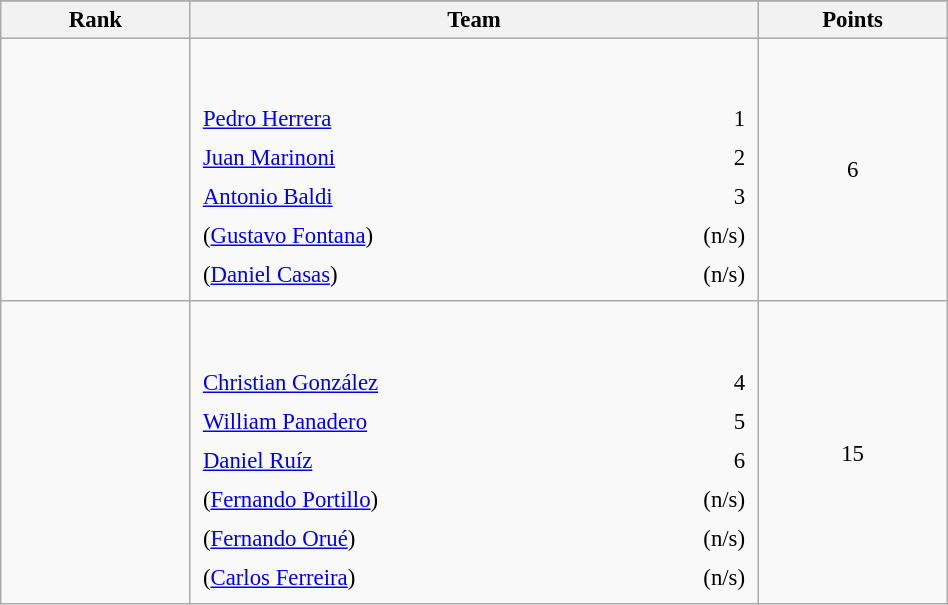<table class="wikitable sortable" style=" text-align:center; font-size:95%;" width="50%">
<tr>
</tr>
<tr>
<th width=10%>Rank</th>
<th width=30%>Team</th>
<th width=10%>Points</th>
</tr>
<tr>
<td align=center></td>
<td align=left> <br><br><table width=100%>
<tr>
<td align=left style="border:0"><a href='#'>Pedro Herrera</a></td>
<td align=right style="border:0">1</td>
</tr>
<tr>
<td align=left style="border:0"><a href='#'>Juan Marinoni</a></td>
<td align=right style="border:0">2</td>
</tr>
<tr>
<td align=left style="border:0"><a href='#'>Antonio Baldi</a></td>
<td align=right style="border:0">3</td>
</tr>
<tr>
<td align=left style="border:0">(<a href='#'>Gustavo Fontana</a>)</td>
<td align=right style="border:0">(n/s)</td>
</tr>
<tr>
<td align=left style="border:0">(<a href='#'>Daniel Casas</a>)</td>
<td align=right style="border:0">(n/s)</td>
</tr>
</table>
</td>
<td>6</td>
</tr>
<tr>
<td align=center></td>
<td align=left> <br><br><table width=100%>
<tr>
<td align=left style="border:0"><a href='#'>Christian González</a></td>
<td align=right style="border:0">4</td>
</tr>
<tr>
<td align=left style="border:0"><a href='#'>William Panadero</a></td>
<td align=right style="border:0">5</td>
</tr>
<tr>
<td align=left style="border:0"><a href='#'>Daniel Ruíz</a></td>
<td align=right style="border:0">6</td>
</tr>
<tr>
<td align=left style="border:0">(<a href='#'>Fernando Portillo</a>)</td>
<td align=right style="border:0">(n/s)</td>
</tr>
<tr>
<td align=left style="border:0">(<a href='#'>Fernando Orué</a>)</td>
<td align=right style="border:0">(n/s)</td>
</tr>
<tr>
<td align=left style="border:0">(<a href='#'>Carlos Ferreira</a>)</td>
<td align=right style="border:0">(n/s)</td>
</tr>
</table>
</td>
<td>15</td>
</tr>
</table>
